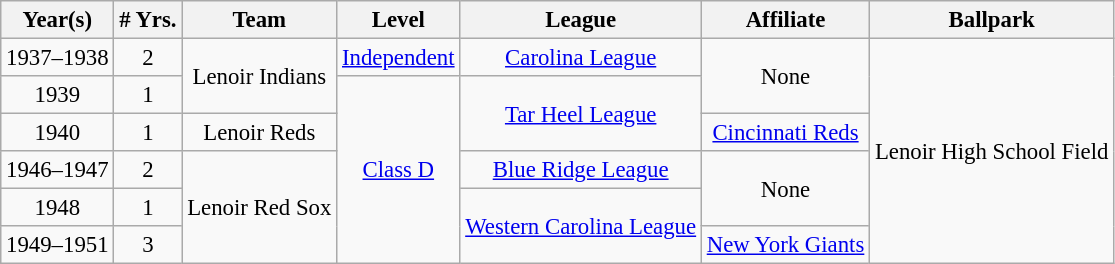<table class="wikitable" style="text-align:center; font-size: 95%;">
<tr>
<th>Year(s)</th>
<th># Yrs.</th>
<th>Team</th>
<th>Level</th>
<th>League</th>
<th>Affiliate</th>
<th>Ballpark</th>
</tr>
<tr>
<td>1937–1938</td>
<td>2</td>
<td rowspan=2>Lenoir Indians</td>
<td><a href='#'>Independent</a></td>
<td><a href='#'>Carolina League</a></td>
<td rowspan=2>None</td>
<td rowspan=6>Lenoir High  School Field</td>
</tr>
<tr>
<td>1939</td>
<td>1</td>
<td rowspan=5><a href='#'>Class D</a></td>
<td rowspan=2><a href='#'>Tar Heel League</a></td>
</tr>
<tr>
<td>1940</td>
<td>1</td>
<td>Lenoir Reds</td>
<td><a href='#'>Cincinnati Reds</a></td>
</tr>
<tr>
<td>1946–1947</td>
<td>2</td>
<td rowspan=3>Lenoir Red Sox</td>
<td><a href='#'>Blue Ridge League</a></td>
<td rowspan=2>None</td>
</tr>
<tr>
<td>1948</td>
<td>1</td>
<td rowspan=2><a href='#'>Western Carolina League</a></td>
</tr>
<tr>
<td>1949–1951</td>
<td>3</td>
<td><a href='#'>New York Giants</a></td>
</tr>
</table>
